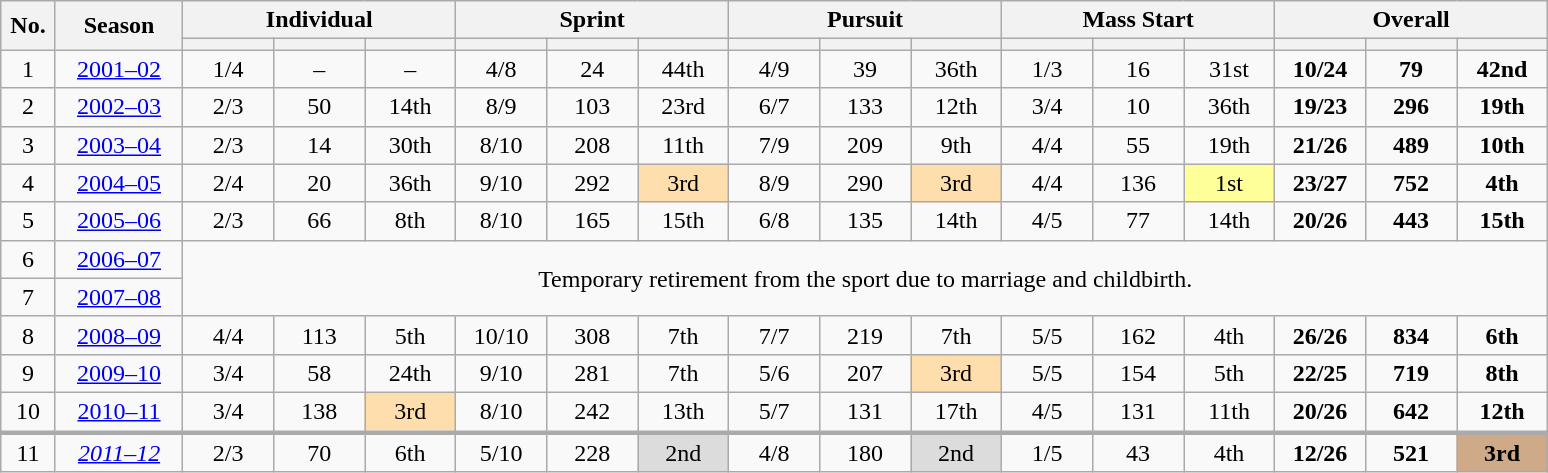<table class="wikitable" style="text-align:center;">
<tr class="hintergrundfarbe5">
<th rowspan="2" style="width:3%;">No.</th>
<th rowspan="2" style="width:7%;">Season</th>
<th colspan="3">Individual</th>
<th colspan="3">Sprint</th>
<th colspan="3">Pursuit</th>
<th colspan="3">Mass Start</th>
<th colspan="3">Overall</th>
</tr>
<tr class="hintergrundfarbe5">
<th style="width:5%;"></th>
<th style="width:5%;"></th>
<th style="width:5%;"></th>
<th style="width:5%;"></th>
<th style="width:5%;"></th>
<th style="width:5%;"></th>
<th style="width:5%;"></th>
<th style="width:5%;"></th>
<th style="width:5%;"></th>
<th style="width:5%;"></th>
<th style="width:5%;"></th>
<th style="width:5%;"></th>
<th style="width:5%;"></th>
<th style="width:5%;"></th>
<th style="width:5%;"></th>
</tr>
<tr>
<td>1</td>
<td><a href='#'>2001–02</a></td>
<td>1/4</td>
<td>–</td>
<td>–</td>
<td>4/8</td>
<td>24</td>
<td>44th</td>
<td>4/9</td>
<td>39</td>
<td>36th</td>
<td>1/3</td>
<td>16</td>
<td>31st</td>
<td><strong>10/24</strong></td>
<td><strong>79</strong></td>
<td><strong>42nd</strong></td>
</tr>
<tr>
<td>2</td>
<td><a href='#'>2002–03</a></td>
<td>2/3</td>
<td>50</td>
<td>14th</td>
<td>8/9</td>
<td>103</td>
<td>23rd</td>
<td>6/7</td>
<td>133</td>
<td>12th</td>
<td>3/4</td>
<td>10</td>
<td>36th</td>
<td><strong>19/23</strong></td>
<td><strong>296</strong></td>
<td><strong>19th</strong></td>
</tr>
<tr>
<td>3</td>
<td><a href='#'>2003–04</a></td>
<td>2/3</td>
<td>14</td>
<td>30th</td>
<td>8/10</td>
<td>208</td>
<td>11th</td>
<td>7/9</td>
<td>209</td>
<td>9th</td>
<td>4/4</td>
<td>55</td>
<td>19th</td>
<td><strong>21/26</strong></td>
<td><strong>489</strong></td>
<td><strong>10th</strong></td>
</tr>
<tr>
<td>4</td>
<td><a href='#'>2004–05</a></td>
<td>2/4</td>
<td>20</td>
<td>36th</td>
<td>9/10</td>
<td>292</td>
<td bgcolor="#FFDEAD">3rd</td>
<td>8/9</td>
<td>290</td>
<td bgcolor="#FFDEAD">3rd</td>
<td>4/4</td>
<td>136</td>
<td style="background:#FFFF99;">1st</td>
<td><strong>23/27</strong></td>
<td><strong>752</strong></td>
<td><strong>4th</strong></td>
</tr>
<tr>
<td>5</td>
<td><a href='#'>2005–06</a></td>
<td>2/3</td>
<td>66</td>
<td>8th</td>
<td>8/10</td>
<td>165</td>
<td>15th</td>
<td>6/8</td>
<td>135</td>
<td>14th</td>
<td>4/5</td>
<td>77</td>
<td>14th</td>
<td><strong>20/26</strong></td>
<td><strong>443</strong></td>
<td><strong>15th</strong></td>
</tr>
<tr>
<td>6</td>
<td><a href='#'>2006–07</a></td>
<td rowspan="2" colspan="15" align="center">Temporary retirement from the sport due to marriage and childbirth.</td>
</tr>
<tr>
<td>7</td>
<td><a href='#'>2007–08</a></td>
</tr>
<tr>
<td>8</td>
<td><a href='#'>2008–09</a></td>
<td>4/4</td>
<td>113</td>
<td>5th</td>
<td>10/10</td>
<td>308</td>
<td>7th</td>
<td>7/7</td>
<td>219</td>
<td>7th</td>
<td>5/5</td>
<td>162</td>
<td>4th</td>
<td><strong>26/26</strong></td>
<td><strong>834</strong></td>
<td><strong>6th</strong></td>
</tr>
<tr>
<td>9</td>
<td><a href='#'>2009–10</a></td>
<td>3/4</td>
<td>58</td>
<td>24th</td>
<td>9/10</td>
<td>281</td>
<td>7th</td>
<td>5/6</td>
<td>207</td>
<td bgcolor="#FFDEAD">3rd</td>
<td>5/5</td>
<td>154</td>
<td>5th</td>
<td><strong>22/25</strong></td>
<td><strong>719</strong></td>
<td><strong>8th</strong></td>
</tr>
<tr>
<td>10</td>
<td><a href='#'>2010–11</a></td>
<td>3/4</td>
<td>138</td>
<td bgcolor="#FFDEAD">3rd</td>
<td>8/10</td>
<td>242</td>
<td>13th</td>
<td>5/7</td>
<td>131</td>
<td>17th</td>
<td>4/5</td>
<td>131</td>
<td>11th</td>
<td><strong>20/26</strong></td>
<td><strong>642</strong></td>
<td><strong>12th</strong></td>
</tr>
<tr>
<td colspan="17" style="border-bottom-width:2px; padding:0;"></td>
</tr>
<tr>
<td>11</td>
<td><em><a href='#'>2011–12</a></em></td>
<td>2/3</td>
<td>70</td>
<td>6th</td>
<td>5/10</td>
<td>228</td>
<td bgcolor="#DCDCDC">2nd</td>
<td>4/8</td>
<td>180</td>
<td bgcolor="#DCDCDC">2nd</td>
<td>1/5</td>
<td>43</td>
<td>4th</td>
<td><strong>12/26</strong></td>
<td><strong>521</strong></td>
<td bgcolor="#cfaa88"><strong>3rd</strong></td>
</tr>
</table>
